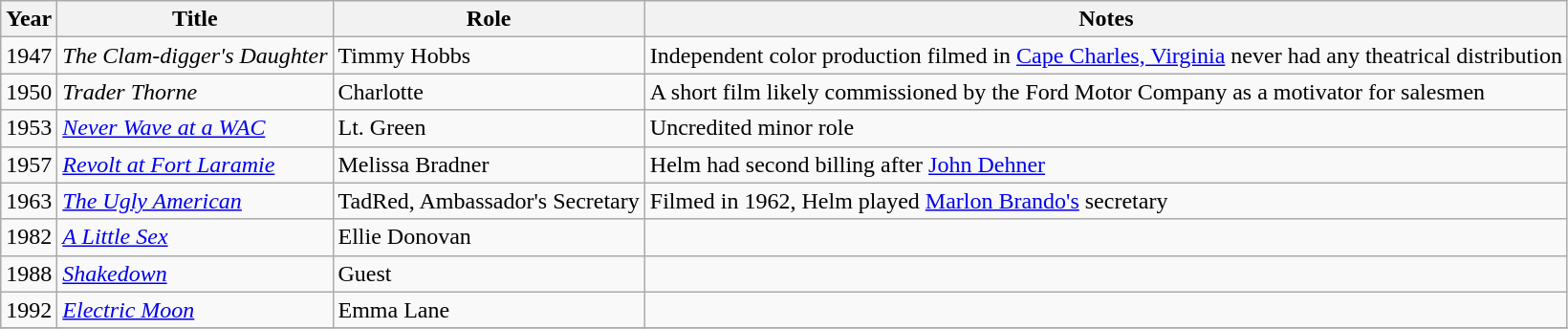<table class="wikitable sortable plainrowheaders">
<tr>
<th scope="col">Year</th>
<th scope="col">Title</th>
<th scope="col">Role</th>
<th scope="col">Notes</th>
</tr>
<tr>
<td>1947</td>
<td><em>The Clam-digger's Daughter</em></td>
<td>Timmy Hobbs</td>
<td>Independent color production filmed in <a href='#'>Cape Charles, Virginia</a> never had any theatrical distribution</td>
</tr>
<tr>
<td>1950</td>
<td><em>Trader Thorne</em></td>
<td>Charlotte</td>
<td>A short film likely commissioned by the Ford Motor Company as a motivator for salesmen</td>
</tr>
<tr>
<td>1953</td>
<td><em><a href='#'>Never Wave at a WAC</a></em></td>
<td>Lt. Green</td>
<td>Uncredited minor role</td>
</tr>
<tr>
<td>1957</td>
<td><em><a href='#'>Revolt at Fort Laramie</a></em></td>
<td>Melissa Bradner</td>
<td>Helm had second billing after <a href='#'>John Dehner</a></td>
</tr>
<tr>
<td>1963</td>
<td><em><a href='#'>The Ugly American</a></em></td>
<td>TadRed, Ambassador's Secretary</td>
<td>Filmed in 1962, Helm played <a href='#'>Marlon Brando's</a> secretary</td>
</tr>
<tr>
<td>1982</td>
<td><em><a href='#'>A Little Sex</a></em></td>
<td>Ellie Donovan</td>
<td></td>
</tr>
<tr>
<td>1988</td>
<td><em><a href='#'>Shakedown</a></em></td>
<td>Guest</td>
<td></td>
</tr>
<tr>
<td>1992</td>
<td><em><a href='#'>Electric Moon</a></em></td>
<td>Emma Lane</td>
<td></td>
</tr>
<tr>
</tr>
</table>
